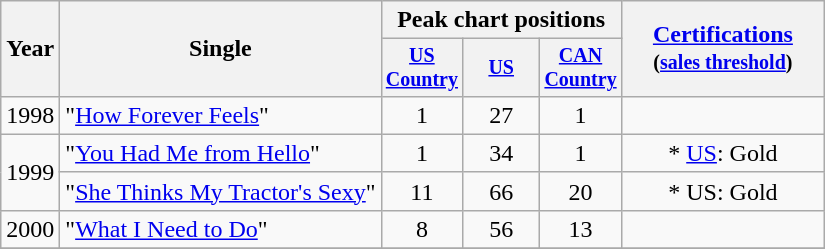<table class="wikitable" style="text-align:center;">
<tr>
<th rowspan="2">Year</th>
<th rowspan="2">Single</th>
<th colspan="3">Peak chart positions</th>
<th rowspan="2" style="width:8em;"><a href='#'>Certifications</a><br><small>(<a href='#'>sales threshold</a>)</small></th>
</tr>
<tr style="font-size:smaller;">
<th width="45"><a href='#'>US Country</a><br></th>
<th width="45"><a href='#'>US</a><br></th>
<th width="45"><a href='#'>CAN Country</a><br></th>
</tr>
<tr>
<td>1998</td>
<td align="left">"<a href='#'>How Forever Feels</a>"</td>
<td>1</td>
<td>27</td>
<td>1</td>
<td></td>
</tr>
<tr>
<td rowspan="2">1999</td>
<td align="left">"<a href='#'>You Had Me from Hello</a>"</td>
<td>1</td>
<td>34</td>
<td>1</td>
<td>* <a href='#'>US</a>: Gold</td>
</tr>
<tr>
<td align="left">"<a href='#'>She Thinks My Tractor's Sexy</a>"</td>
<td>11</td>
<td>66</td>
<td>20</td>
<td>* US: Gold</td>
</tr>
<tr>
<td>2000</td>
<td align="left">"<a href='#'>What I Need to Do</a>"</td>
<td>8</td>
<td>56</td>
<td>13</td>
<td></td>
</tr>
<tr>
</tr>
</table>
